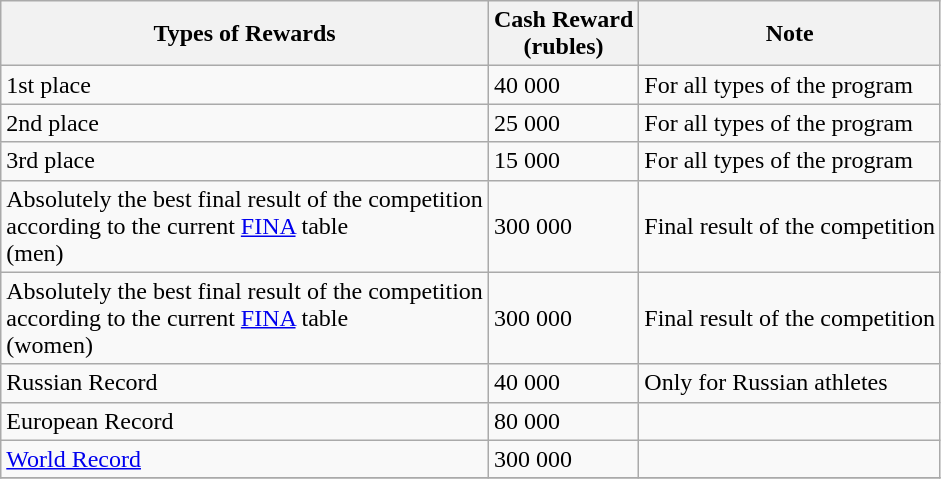<table class="wikitable">
<tr>
<th>Types of Rewards</th>
<th>Cash Reward<br>(rubles)</th>
<th>Note</th>
</tr>
<tr>
<td>1st place</td>
<td>40 000</td>
<td>For all types of the program</td>
</tr>
<tr>
<td>2nd place</td>
<td>25 000</td>
<td>For all types of the program</td>
</tr>
<tr>
<td>3rd place</td>
<td>15 000</td>
<td>For all types of the program</td>
</tr>
<tr>
<td>Absolutely the best final result of the competition<br> according to the current <a href='#'>FINA</a> table<br>(men)</td>
<td>300 000</td>
<td>Final result of the competition</td>
</tr>
<tr>
<td>Absolutely the best final result of the competition<br> according to the current <a href='#'>FINA</a> table<br>(women)</td>
<td>300 000</td>
<td>Final result of the competition</td>
</tr>
<tr>
<td>Russian Record</td>
<td>40 000</td>
<td>Only for Russian athletes</td>
</tr>
<tr>
<td>European Record</td>
<td>80 000</td>
<td></td>
</tr>
<tr>
<td><a href='#'>World Record</a></td>
<td>300 000</td>
<td></td>
</tr>
<tr>
</tr>
</table>
